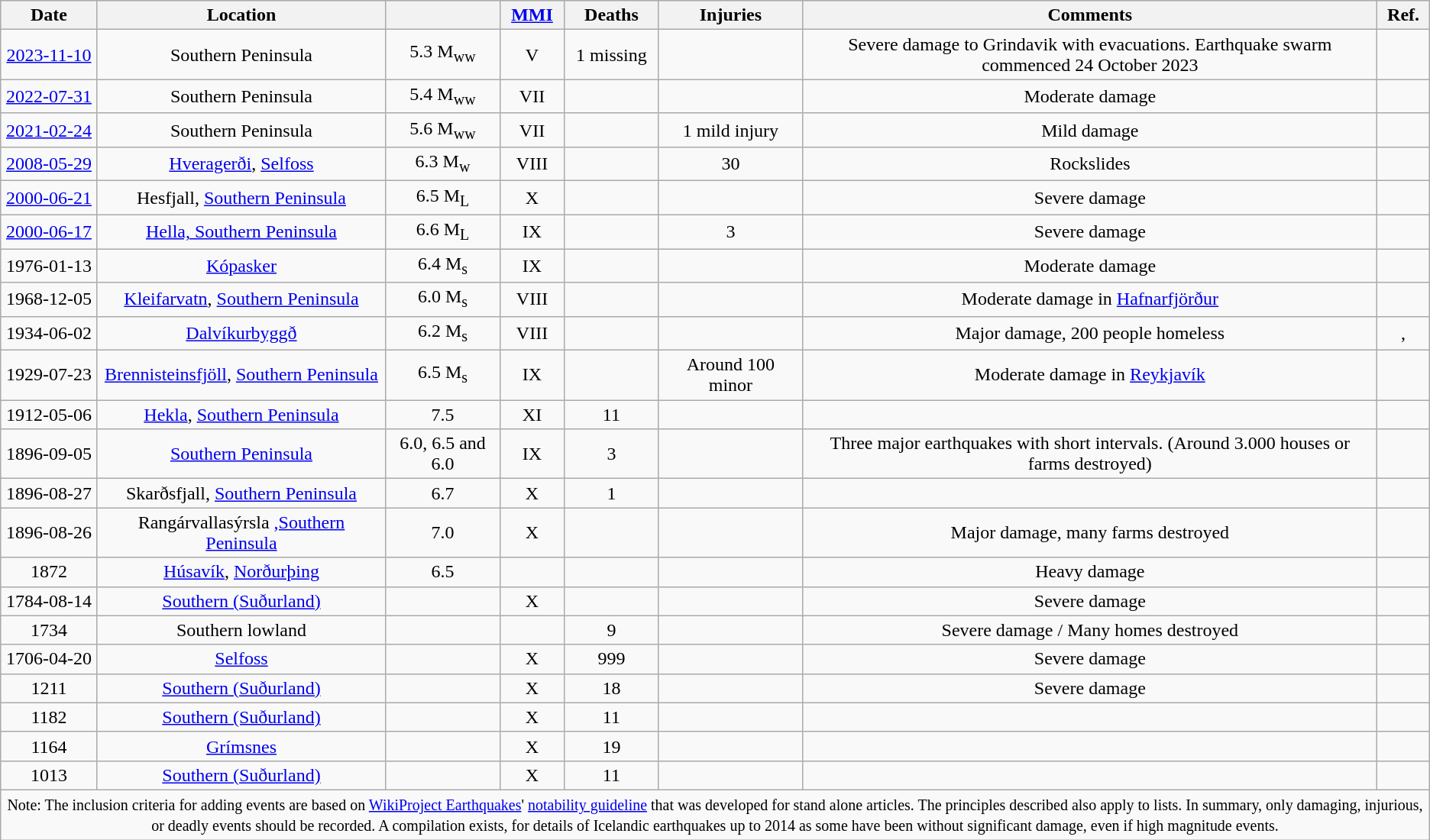<table class="wikitable sortable" style="text-align: center;">
<tr bgcolor="#ececec">
<th>Date</th>
<th>Location</th>
<th></th>
<th><a href='#'>MMI</a></th>
<th>Deaths</th>
<th>Injuries</th>
<th>Comments</th>
<th class="unsortable">Ref.</th>
</tr>
<tr>
<td><a href='#'>2023-11-10</a></td>
<td>Southern Peninsula<br></td>
<td>5.3 M<sub>ww</sub></td>
<td>V</td>
<td>1 missing</td>
<td></td>
<td>Severe damage to Grindavik with evacuations. Earthquake swarm commenced 24 October 2023</td>
<td></td>
</tr>
<tr>
<td><a href='#'>2022-07-31</a></td>
<td>Southern Peninsula<br></td>
<td>5.4 M<sub>ww</sub></td>
<td>VII</td>
<td></td>
<td></td>
<td>Moderate damage</td>
<td></td>
</tr>
<tr>
<td><a href='#'>2021-02-24</a></td>
<td>Southern Peninsula<br></td>
<td>5.6 M<sub>ww</sub></td>
<td>VII</td>
<td></td>
<td>1 mild injury</td>
<td>Mild damage</td>
<td></td>
</tr>
<tr>
<td><a href='#'>2008-05-29</a></td>
<td><a href='#'>Hveragerði</a>, <a href='#'>Selfoss</a><br></td>
<td>6.3 M<sub>w</sub></td>
<td>VIII</td>
<td></td>
<td>30</td>
<td>Rockslides</td>
<td></td>
</tr>
<tr>
<td><a href='#'>2000-06-21</a></td>
<td>Hesfjall, <a href='#'>Southern Peninsula</a><br></td>
<td>6.5 M<sub>L</sub></td>
<td>X</td>
<td></td>
<td></td>
<td>Severe damage</td>
<td></td>
</tr>
<tr>
<td><a href='#'>2000-06-17</a></td>
<td><a href='#'>Hella, Southern Peninsula</a><br></td>
<td>6.6 M<sub>L</sub></td>
<td>IX</td>
<td></td>
<td>3</td>
<td>Severe damage</td>
<td></td>
</tr>
<tr>
<td>1976-01-13</td>
<td><a href='#'>Kópasker</a><br></td>
<td>6.4 M<sub>s</sub></td>
<td>IX</td>
<td></td>
<td></td>
<td>Moderate damage</td>
<td></td>
</tr>
<tr>
<td>1968-12-05</td>
<td><a href='#'>Kleifarvatn</a>, <a href='#'>Southern Peninsula</a><br></td>
<td>6.0 M<sub>s</sub></td>
<td>VIII</td>
<td></td>
<td></td>
<td>Moderate damage in <a href='#'>Hafnarfjörður</a></td>
<td></td>
</tr>
<tr>
<td>1934-06-02</td>
<td><a href='#'>Dalvíkurbyggð</a><br></td>
<td>6.2 M<sub>s</sub></td>
<td>VIII</td>
<td></td>
<td></td>
<td>Major damage, 200 people homeless</td>
<td>,</td>
</tr>
<tr>
<td>1929-07-23</td>
<td><a href='#'>Brennisteinsfjöll</a>, <a href='#'>Southern Peninsula</a><br></td>
<td>6.5 M<sub>s</sub></td>
<td>IX</td>
<td></td>
<td>Around 100 minor</td>
<td>Moderate damage in <a href='#'>Reykjavík</a></td>
<td></td>
</tr>
<tr>
<td>1912-05-06</td>
<td><a href='#'>Hekla</a>, <a href='#'>Southern Peninsula</a><br></td>
<td>7.5</td>
<td>XI</td>
<td>11</td>
<td></td>
<td></td>
<td></td>
</tr>
<tr>
<td>1896-09-05</td>
<td><a href='#'>Southern Peninsula</a></td>
<td>6.0, 6.5 and 6.0</td>
<td>IX</td>
<td>3</td>
<td></td>
<td>Three major earthquakes with short intervals. (Around 3.000 houses or farms destroyed)</td>
<td></td>
</tr>
<tr>
<td>1896-08-27</td>
<td>Skarðsfjall, <a href='#'>Southern Peninsula</a></td>
<td>6.7</td>
<td>X</td>
<td>1</td>
<td></td>
<td></td>
<td></td>
</tr>
<tr>
<td>1896-08-26</td>
<td>Rangárvallasýrsla <a href='#'>,Southern Peninsula</a></td>
<td>7.0</td>
<td>X</td>
<td></td>
<td></td>
<td>Major damage, many farms destroyed</td>
<td></td>
</tr>
<tr>
<td>1872</td>
<td><a href='#'>Húsavík</a>, <a href='#'>Norðurþing</a></td>
<td>6.5</td>
<td></td>
<td></td>
<td></td>
<td>Heavy damage</td>
<td></td>
</tr>
<tr>
<td>1784-08-14</td>
<td><a href='#'>Southern (Suðurland)</a></td>
<td></td>
<td>X</td>
<td></td>
<td></td>
<td>Severe damage</td>
<td></td>
</tr>
<tr>
<td>1734</td>
<td>Southern lowland</td>
<td></td>
<td></td>
<td>9</td>
<td></td>
<td>Severe damage / Many homes destroyed</td>
<td></td>
</tr>
<tr>
<td>1706-04-20</td>
<td><a href='#'>Selfoss</a></td>
<td></td>
<td>X</td>
<td>999</td>
<td></td>
<td>Severe damage</td>
<td></td>
</tr>
<tr>
<td>1211</td>
<td><a href='#'>Southern (Suðurland)</a></td>
<td></td>
<td>X</td>
<td>18</td>
<td></td>
<td>Severe damage</td>
<td></td>
</tr>
<tr>
<td>1182</td>
<td><a href='#'>Southern (Suðurland)</a></td>
<td></td>
<td>X</td>
<td>11</td>
<td></td>
<td></td>
<td></td>
</tr>
<tr>
<td>1164</td>
<td><a href='#'>Grímsnes</a></td>
<td></td>
<td>X</td>
<td>19</td>
<td></td>
<td></td>
<td></td>
</tr>
<tr>
<td>1013</td>
<td><a href='#'>Southern (Suðurland)</a></td>
<td></td>
<td>X</td>
<td>11</td>
<td></td>
<td></td>
<td></td>
</tr>
<tr class="sortbottom">
<td colspan="9" style="text-align: center;"><small>Note: The inclusion criteria for adding events are based on <a href='#'>WikiProject Earthquakes</a>' <a href='#'>notability guideline</a> that was developed for stand alone articles. The principles described also apply to lists. In summary, only damaging, injurious, or deadly events should be recorded. A compilation exists, for details of Icelandic earthquakes up to 2014 as some have been without significant damage, even if high magnitude events.</small></td>
</tr>
</table>
